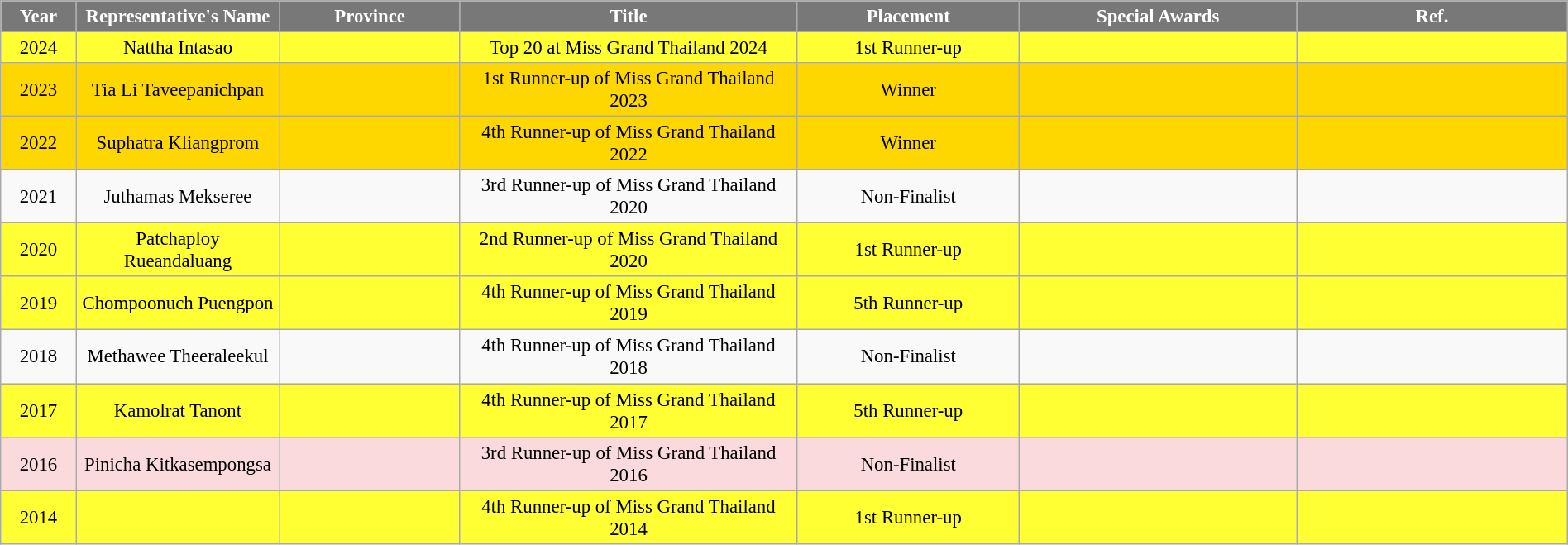<table class="wikitable" style="font-size: 95%; text-align:center; width: 100%">
<tr>
<th width="60" style="background-color:#787878;color:#FFFFFF;">Year</th>
<th width="170" style="background-color:#787878;color:#FFFFFF;">Representative's Name</th>
<th width="160" style="background-color:#787878;color:#FFFFFF;">Province</th>
<th width="320" style="background-color:#787878;color:#FFFFFF;">Title</th>
<th width="200" style="background-color:#787878;color:#FFFFFF;">Placement</th>
<th width="260" style="background-color:#787878;color:#FFFFFF;">Special Awards</th>
<th width="260" style="background-color:#787878;color:#FFFFFF;">Ref.</th>
</tr>
<tr style="background-color:#FFFF33; ">
<td>2024</td>
<td>Nattha Intasao</td>
<td></td>
<td>Top 20 at Miss Grand Thailand 2024</td>
<td>1st Runner-up</td>
<td style="background:;"></td>
<td></td>
</tr>
<tr style="background-color:gold; ">
<td>2023</td>
<td>Tia Li Taveepanichpan</td>
<td></td>
<td>1st Runner-up of Miss Grand Thailand 2023</td>
<td>Winner</td>
<td style="background:;"></td>
<td></td>
</tr>
<tr style="background-color:gold; ">
<td>2022</td>
<td>Suphatra Kliangprom</td>
<td></td>
<td>4th Runner-up of Miss Grand Thailand 2022</td>
<td>Winner</td>
<td style="background:;"></td>
<td></td>
</tr>
<tr>
<td>2021</td>
<td>Juthamas Mekseree</td>
<td></td>
<td>3rd Runner-up of Miss Grand Thailand 2020</td>
<td align="center">Non-Finalist</td>
<td style="background:;"></td>
<td></td>
</tr>
<tr style="background-color:#FFFF33; ">
<td>2020</td>
<td>Patchaploy Rueandaluang</td>
<td></td>
<td>2nd Runner-up of Miss Grand Thailand 2020</td>
<td>1st Runner-up</td>
<td style="background:;"></td>
<td></td>
</tr>
<tr style="background-color:#FFFF33; ">
<td>2019</td>
<td>Chompoonuch Puengpon</td>
<td></td>
<td>4th Runner-up of Miss Grand Thailand 2019</td>
<td>5th Runner-up</td>
<td style="background:;"></td>
<td></td>
</tr>
<tr>
<td>2018</td>
<td>Methawee Theeraleekul</td>
<td></td>
<td>4th Runner-up of Miss Grand Thailand 2018</td>
<td align="center">Non-Finalist</td>
<td style="background:;"></td>
<td></td>
</tr>
<tr style="background-color:#FFFF33; ">
<td>2017</td>
<td>Kamolrat Tanont</td>
<td></td>
<td>4th Runner-up of Miss Grand Thailand 2017</td>
<td>5th Runner-up</td>
<td style="background:;"></td>
<td></td>
</tr>
<tr style="background-color:#FADADD; ">
<td>2016</td>
<td>Pinicha Kitkasempongsa</td>
<td></td>
<td>3rd Runner-up of Miss Grand Thailand 2016</td>
<td align="center">Non-Finalist</td>
<td style="background:;"></td>
<td></td>
</tr>
<tr style="background-color:#FFFF33; ">
<td>2014</td>
<td></td>
<td></td>
<td>4th Runner-up of Miss Grand Thailand 2014</td>
<td>1st Runner-up</td>
<td style="background:;"></td>
<td></td>
</tr>
</table>
